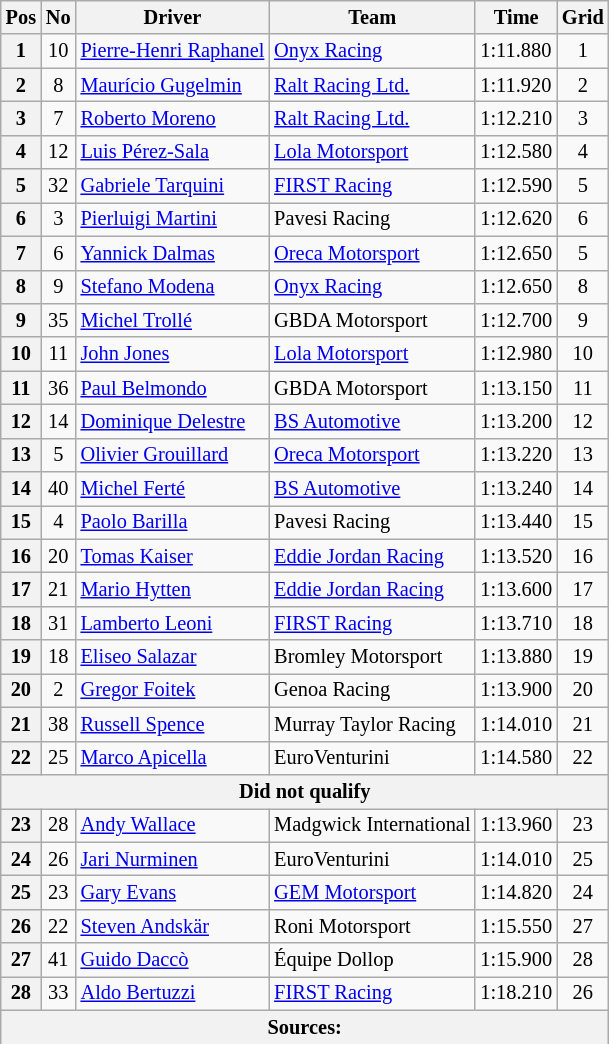<table class="wikitable" style="font-size: 85%;">
<tr>
<th>Pos</th>
<th>No</th>
<th>Driver</th>
<th>Team</th>
<th>Time</th>
<th>Grid</th>
</tr>
<tr>
<th>1</th>
<td align="center">10</td>
<td> <a href='#'>Pierre-Henri Raphanel</a></td>
<td><a href='#'>Onyx Racing</a></td>
<td>1:11.880</td>
<td align="center">1</td>
</tr>
<tr>
<th>2</th>
<td align="center">8</td>
<td> <a href='#'>Maurício Gugelmin</a></td>
<td><a href='#'>Ralt Racing Ltd.</a></td>
<td>1:11.920</td>
<td align="center">2</td>
</tr>
<tr>
<th>3</th>
<td align="center">7</td>
<td> <a href='#'>Roberto Moreno</a></td>
<td><a href='#'>Ralt Racing Ltd.</a></td>
<td>1:12.210</td>
<td align="center">3</td>
</tr>
<tr>
<th>4</th>
<td align="center">12</td>
<td> <a href='#'>Luis Pérez-Sala</a></td>
<td><a href='#'>Lola Motorsport</a></td>
<td>1:12.580</td>
<td align="center">4</td>
</tr>
<tr>
<th>5</th>
<td align="center">32</td>
<td> <a href='#'>Gabriele Tarquini</a></td>
<td><a href='#'>FIRST Racing</a></td>
<td>1:12.590</td>
<td align="center">5</td>
</tr>
<tr>
<th>6</th>
<td align="center">3</td>
<td> <a href='#'>Pierluigi Martini</a></td>
<td>Pavesi Racing</td>
<td>1:12.620</td>
<td align="center">6</td>
</tr>
<tr>
<th>7</th>
<td align="center">6</td>
<td> <a href='#'>Yannick Dalmas</a></td>
<td><a href='#'>Oreca Motorsport</a></td>
<td>1:12.650</td>
<td align="center">5</td>
</tr>
<tr>
<th>8</th>
<td align="center">9</td>
<td> <a href='#'>Stefano Modena</a></td>
<td><a href='#'>Onyx Racing</a></td>
<td>1:12.650</td>
<td align="center">8</td>
</tr>
<tr>
<th>9</th>
<td align="center">35</td>
<td> <a href='#'>Michel Trollé</a></td>
<td>GBDA Motorsport</td>
<td>1:12.700</td>
<td align="center">9</td>
</tr>
<tr>
<th>10</th>
<td align="center">11</td>
<td> <a href='#'>John Jones</a></td>
<td><a href='#'>Lola Motorsport</a></td>
<td>1:12.980</td>
<td align="center">10</td>
</tr>
<tr>
<th>11</th>
<td align="center">36</td>
<td> <a href='#'>Paul Belmondo</a></td>
<td>GBDA Motorsport</td>
<td>1:13.150</td>
<td align="center">11</td>
</tr>
<tr>
<th>12</th>
<td align="center">14</td>
<td> <a href='#'>Dominique Delestre</a></td>
<td><a href='#'>BS Automotive</a></td>
<td>1:13.200</td>
<td align="center">12</td>
</tr>
<tr>
<th>13</th>
<td align="center">5</td>
<td> <a href='#'>Olivier Grouillard</a></td>
<td><a href='#'>Oreca Motorsport</a></td>
<td>1:13.220</td>
<td align="center">13</td>
</tr>
<tr>
<th>14</th>
<td align="center">40</td>
<td> <a href='#'>Michel Ferté</a></td>
<td><a href='#'>BS Automotive</a></td>
<td>1:13.240</td>
<td align="center">14</td>
</tr>
<tr>
<th>15</th>
<td align="center">4</td>
<td> <a href='#'>Paolo Barilla</a></td>
<td>Pavesi Racing</td>
<td>1:13.440</td>
<td align="center">15</td>
</tr>
<tr>
<th>16</th>
<td align="center">20</td>
<td> <a href='#'>Tomas Kaiser</a></td>
<td><a href='#'>Eddie Jordan Racing</a></td>
<td>1:13.520</td>
<td align="center">16</td>
</tr>
<tr>
<th>17</th>
<td align="center">21</td>
<td> <a href='#'>Mario Hytten</a></td>
<td><a href='#'>Eddie Jordan Racing</a></td>
<td>1:13.600</td>
<td align="center">17</td>
</tr>
<tr>
<th>18</th>
<td align="center">31</td>
<td> <a href='#'>Lamberto Leoni</a></td>
<td><a href='#'>FIRST Racing</a></td>
<td>1:13.710</td>
<td align="center">18</td>
</tr>
<tr>
<th>19</th>
<td align="center">18</td>
<td> <a href='#'>Eliseo Salazar</a></td>
<td>Bromley Motorsport</td>
<td>1:13.880</td>
<td align="center">19</td>
</tr>
<tr>
<th>20</th>
<td align="center">2</td>
<td> <a href='#'>Gregor Foitek</a></td>
<td>Genoa Racing</td>
<td>1:13.900</td>
<td align="center">20</td>
</tr>
<tr>
<th>21</th>
<td align="center">38</td>
<td> <a href='#'>Russell Spence</a></td>
<td>Murray Taylor Racing</td>
<td>1:14.010</td>
<td align="center">21</td>
</tr>
<tr>
<th>22</th>
<td align="center">25</td>
<td> <a href='#'>Marco Apicella</a></td>
<td>EuroVenturini</td>
<td>1:14.580</td>
<td align="center">22</td>
</tr>
<tr>
<th colspan="6">Did not qualify</th>
</tr>
<tr>
<th>23</th>
<td align="center">28</td>
<td> <a href='#'>Andy Wallace</a></td>
<td>Madgwick International</td>
<td>1:13.960</td>
<td align="center">23</td>
</tr>
<tr>
<th>24</th>
<td align="center">26</td>
<td> <a href='#'>Jari Nurminen</a></td>
<td>EuroVenturini</td>
<td>1:14.010</td>
<td align="center">25</td>
</tr>
<tr>
<th>25</th>
<td align="center">23</td>
<td> <a href='#'>Gary Evans</a></td>
<td><a href='#'>GEM Motorsport</a></td>
<td>1:14.820</td>
<td align="center">24</td>
</tr>
<tr>
<th>26</th>
<td align="center">22</td>
<td> <a href='#'>Steven Andskär</a></td>
<td>Roni Motorsport</td>
<td>1:15.550</td>
<td align="center">27</td>
</tr>
<tr>
<th>27</th>
<td align="center">41</td>
<td> <a href='#'>Guido Daccò</a></td>
<td>Équipe Dollop</td>
<td>1:15.900</td>
<td align="center">28</td>
</tr>
<tr>
<th>28</th>
<td align="center">33</td>
<td> <a href='#'>Aldo Bertuzzi</a></td>
<td><a href='#'>FIRST Racing</a></td>
<td>1:18.210</td>
<td align="center">26</td>
</tr>
<tr>
<th colspan="9">Sources:</th>
</tr>
<tr>
</tr>
</table>
